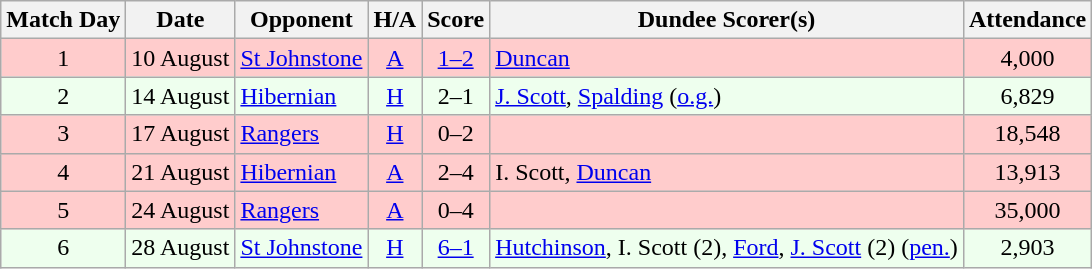<table class="wikitable" style="text-align:center">
<tr>
<th>Match Day</th>
<th>Date</th>
<th>Opponent</th>
<th>H/A</th>
<th>Score</th>
<th>Dundee Scorer(s)</th>
<th>Attendance</th>
</tr>
<tr bgcolor="#FFCCCC">
<td>1</td>
<td align="left">10 August</td>
<td align="left"><a href='#'>St Johnstone</a></td>
<td><a href='#'>A</a></td>
<td><a href='#'>1–2</a></td>
<td align="left"><a href='#'>Duncan</a></td>
<td>4,000</td>
</tr>
<tr bgcolor="#EEFFEE">
<td>2</td>
<td align="left">14 August</td>
<td align="left"><a href='#'>Hibernian</a></td>
<td><a href='#'>H</a></td>
<td>2–1</td>
<td align="left"><a href='#'>J. Scott</a>, <a href='#'>Spalding</a> (<a href='#'>o.g.</a>)</td>
<td>6,829</td>
</tr>
<tr bgcolor="#FFCCCC">
<td>3</td>
<td align="left">17 August</td>
<td align="left"><a href='#'>Rangers</a></td>
<td><a href='#'>H</a></td>
<td>0–2</td>
<td align="left"></td>
<td>18,548</td>
</tr>
<tr bgcolor="#FFCCCC">
<td>4</td>
<td align="left">21 August</td>
<td align="left"><a href='#'>Hibernian</a></td>
<td><a href='#'>A</a></td>
<td>2–4</td>
<td align="left">I. Scott, <a href='#'>Duncan</a></td>
<td>13,913</td>
</tr>
<tr bgcolor="#FFCCCC">
<td>5</td>
<td align="left">24 August</td>
<td align="left"><a href='#'>Rangers</a></td>
<td><a href='#'>A</a></td>
<td>0–4</td>
<td align="left"></td>
<td>35,000</td>
</tr>
<tr bgcolor="#EEFFEE">
<td>6</td>
<td align="left">28 August</td>
<td align="left"><a href='#'>St Johnstone</a></td>
<td><a href='#'>H</a></td>
<td><a href='#'>6–1</a></td>
<td align="left"><a href='#'>Hutchinson</a>, I. Scott (2), <a href='#'>Ford</a>, <a href='#'>J. Scott</a> (2) (<a href='#'>pen.</a>)</td>
<td>2,903</td>
</tr>
</table>
